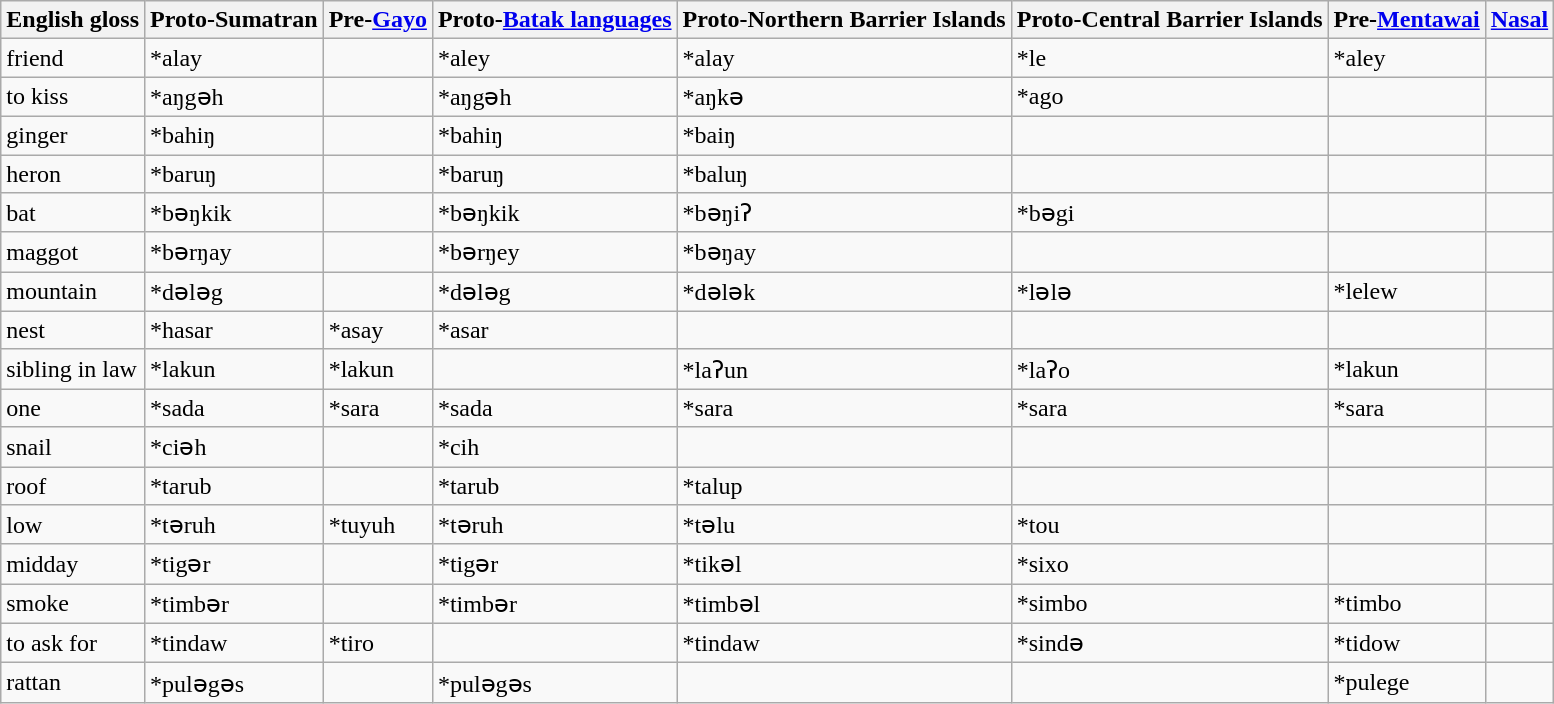<table class="wikitable sortable">
<tr>
<th>English gloss</th>
<th>Proto-Sumatran</th>
<th>Pre-<a href='#'>Gayo</a></th>
<th>Proto-<a href='#'>Batak languages</a></th>
<th>Proto-Northern Barrier Islands</th>
<th>Proto-Central Barrier Islands</th>
<th>Pre-<a href='#'>Mentawai</a></th>
<th><a href='#'>Nasal</a></th>
</tr>
<tr>
<td>friend</td>
<td>*alay</td>
<td></td>
<td>*aley</td>
<td>*alay</td>
<td>*le</td>
<td>*aley</td>
<td></td>
</tr>
<tr>
<td>to kiss</td>
<td>*aŋgəh</td>
<td></td>
<td>*aŋgəh</td>
<td>*aŋkə</td>
<td>*ago</td>
<td></td>
<td></td>
</tr>
<tr>
<td>ginger</td>
<td>*bahiŋ</td>
<td></td>
<td>*bahiŋ</td>
<td>*baiŋ</td>
<td></td>
<td></td>
<td></td>
</tr>
<tr>
<td>heron</td>
<td>*baruŋ</td>
<td></td>
<td>*baruŋ</td>
<td>*baluŋ</td>
<td></td>
<td></td>
<td></td>
</tr>
<tr>
<td>bat</td>
<td>*bəŋkik</td>
<td></td>
<td>*bəŋkik</td>
<td>*bəŋiʔ</td>
<td>*bəgi</td>
<td></td>
<td></td>
</tr>
<tr>
<td>maggot</td>
<td>*bərŋay</td>
<td></td>
<td>*bərŋey</td>
<td>*bəŋay</td>
<td></td>
<td></td>
<td></td>
</tr>
<tr>
<td>mountain</td>
<td>*dələg</td>
<td></td>
<td>*dələg</td>
<td>*dələk</td>
<td>*lələ</td>
<td>*lelew</td>
<td></td>
</tr>
<tr>
<td>nest</td>
<td>*hasar</td>
<td>*asay</td>
<td>*asar</td>
<td></td>
<td></td>
<td></td>
<td></td>
</tr>
<tr>
<td>sibling in law</td>
<td>*lakun</td>
<td>*lakun</td>
<td></td>
<td>*laʔun</td>
<td>*laʔo</td>
<td>*lakun</td>
<td></td>
</tr>
<tr>
<td>one</td>
<td>*sada</td>
<td>*sara</td>
<td>*sada</td>
<td>*sara</td>
<td>*sara</td>
<td>*sara</td>
<td></td>
</tr>
<tr>
<td>snail</td>
<td>*ciəh</td>
<td></td>
<td>*cih</td>
<td></td>
<td></td>
<td></td>
<td></td>
</tr>
<tr>
<td>roof</td>
<td>*tarub</td>
<td></td>
<td>*tarub</td>
<td>*talup</td>
<td></td>
<td></td>
<td></td>
</tr>
<tr>
<td>low</td>
<td>*təruh</td>
<td>*tuyuh</td>
<td>*təruh</td>
<td>*təlu</td>
<td>*tou</td>
<td></td>
<td></td>
</tr>
<tr>
<td>midday</td>
<td>*tigər</td>
<td></td>
<td>*tigər</td>
<td>*tikəl</td>
<td>*sixo</td>
<td></td>
<td></td>
</tr>
<tr>
<td>smoke</td>
<td>*timbər</td>
<td></td>
<td>*timbər</td>
<td>*timbəl</td>
<td>*simbo</td>
<td>*timbo</td>
<td></td>
</tr>
<tr>
<td>to ask for</td>
<td>*tindaw</td>
<td>*tiro</td>
<td></td>
<td>*tindaw</td>
<td>*sində</td>
<td>*tidow</td>
<td></td>
</tr>
<tr>
<td>rattan</td>
<td>*puləgəs</td>
<td></td>
<td>*puləgəs</td>
<td></td>
<td></td>
<td>*pulege</td>
<td></td>
</tr>
</table>
